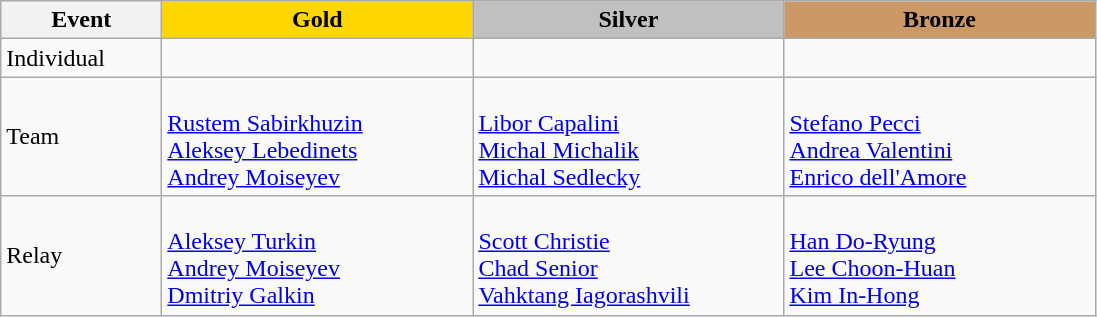<table class="wikitable">
<tr>
<th width="100">Event</th>
<th style="background-color:gold;" width="200"> Gold</th>
<th style="background-color:silver;" width="200"> Silver</th>
<th style="background-color:#CC9966;" width="200"> Bronze</th>
</tr>
<tr>
<td>Individual</td>
<td></td>
<td></td>
<td></td>
</tr>
<tr>
<td>Team</td>
<td><br> <a href='#'>Rustem Sabirkhuzin</a><br> <a href='#'>Aleksey Lebedinets</a><br> <a href='#'>Andrey Moiseyev</a></td>
<td><br> <a href='#'>Libor Capalini</a><br> <a href='#'>Michal Michalik</a><br> <a href='#'>Michal Sedlecky</a></td>
<td><br> <a href='#'>Stefano Pecci</a><br> <a href='#'>Andrea Valentini</a><br> <a href='#'>Enrico dell'Amore</a></td>
</tr>
<tr>
<td>Relay</td>
<td><br> <a href='#'>Aleksey Turkin</a><br> <a href='#'>Andrey Moiseyev</a><br> <a href='#'>Dmitriy Galkin</a></td>
<td><br> <a href='#'>Scott Christie</a><br> <a href='#'>Chad Senior</a><br> <a href='#'>Vahktang Iagorashvili</a></td>
<td><br> <a href='#'>Han Do-Ryung</a><br> <a href='#'>Lee Choon-Huan</a><br> <a href='#'>Kim In-Hong</a></td>
</tr>
</table>
